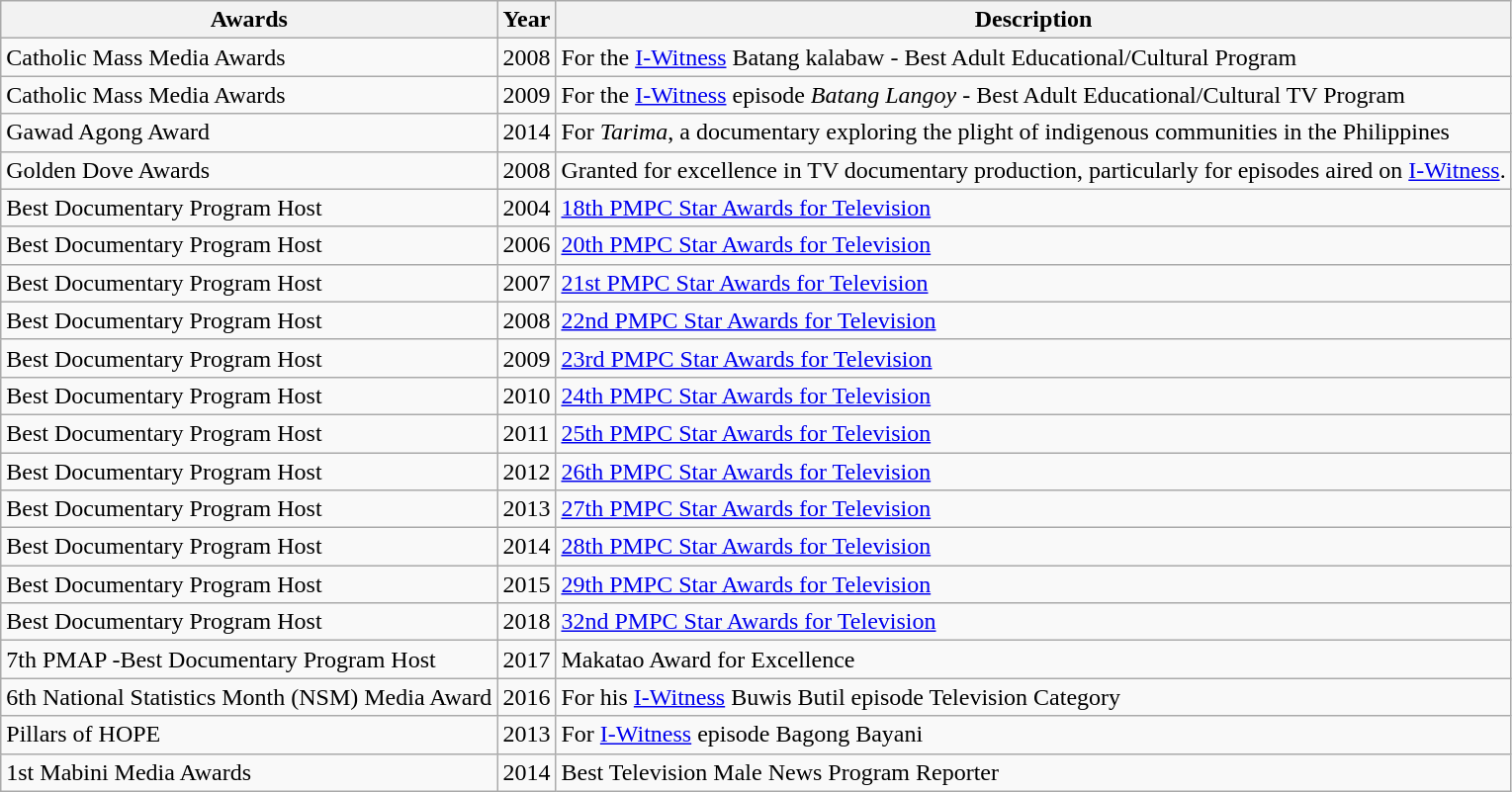<table class="wikitable">
<tr>
<th>Awards</th>
<th>Year</th>
<th>Description</th>
</tr>
<tr>
<td>Catholic Mass Media Awards</td>
<td>2008</td>
<td>For the <a href='#'>I-Witness</a> Batang kalabaw - Best Adult Educational/Cultural Program </td>
</tr>
<tr>
<td>Catholic Mass Media Awards</td>
<td>2009</td>
<td>For the <a href='#'>I-Witness</a> episode <em>Batang Langoy</em> - Best Adult Educational/Cultural TV Program</td>
</tr>
<tr>
<td>Gawad Agong Award</td>
<td>2014</td>
<td>For <em>Tarima</em>, a documentary exploring the plight of indigenous communities in the Philippines</td>
</tr>
<tr>
<td>Golden Dove Awards</td>
<td>2008</td>
<td>Granted for excellence in TV documentary production, particularly for episodes aired on <a href='#'>I-Witness</a>.</td>
</tr>
<tr>
<td>Best Documentary Program Host</td>
<td>2004</td>
<td><a href='#'>18th PMPC Star Awards for Television </a></td>
</tr>
<tr>
<td>Best Documentary Program Host</td>
<td>2006</td>
<td><a href='#'>20th PMPC Star Awards for Television</a></td>
</tr>
<tr>
<td>Best Documentary Program Host</td>
<td>2007</td>
<td><a href='#'>21st PMPC Star Awards for Television</a></td>
</tr>
<tr>
<td>Best Documentary Program Host</td>
<td>2008</td>
<td><a href='#'>22nd PMPC Star Awards for Television</a></td>
</tr>
<tr>
<td>Best Documentary Program Host</td>
<td>2009</td>
<td><a href='#'>23rd PMPC Star Awards for Television</a></td>
</tr>
<tr>
<td>Best Documentary Program Host</td>
<td>2010</td>
<td><a href='#'>24th PMPC Star Awards for Television</a></td>
</tr>
<tr>
<td>Best Documentary Program Host</td>
<td>2011</td>
<td><a href='#'>25th PMPC Star Awards for Television</a></td>
</tr>
<tr>
<td>Best Documentary Program Host</td>
<td>2012</td>
<td><a href='#'>26th PMPC Star Awards for Television</a></td>
</tr>
<tr>
<td>Best Documentary Program Host</td>
<td>2013</td>
<td><a href='#'>27th PMPC Star Awards for Television</a></td>
</tr>
<tr>
<td>Best Documentary Program Host</td>
<td>2014</td>
<td><a href='#'>28th PMPC Star Awards for Television</a></td>
</tr>
<tr>
<td>Best Documentary Program Host</td>
<td>2015</td>
<td><a href='#'>29th PMPC Star Awards for Television</a></td>
</tr>
<tr>
<td>Best Documentary Program Host</td>
<td>2018</td>
<td><a href='#'>32nd PMPC Star Awards for Television</a></td>
</tr>
<tr>
<td>7th PMAP -Best Documentary Program Host</td>
<td>2017</td>
<td>Makatao Award for Excellence</td>
</tr>
<tr>
<td>6th National Statistics Month (NSM) Media Award</td>
<td>2016</td>
<td>For his <a href='#'>I-Witness</a> Buwis Butil episode Television Category</td>
</tr>
<tr>
<td>Pillars of HOPE</td>
<td>2013</td>
<td>For <a href='#'>I-Witness</a> episode Bagong Bayani</td>
</tr>
<tr>
<td>1st Mabini Media Awards</td>
<td>2014</td>
<td>Best Television Male News Program Reporter</td>
</tr>
</table>
